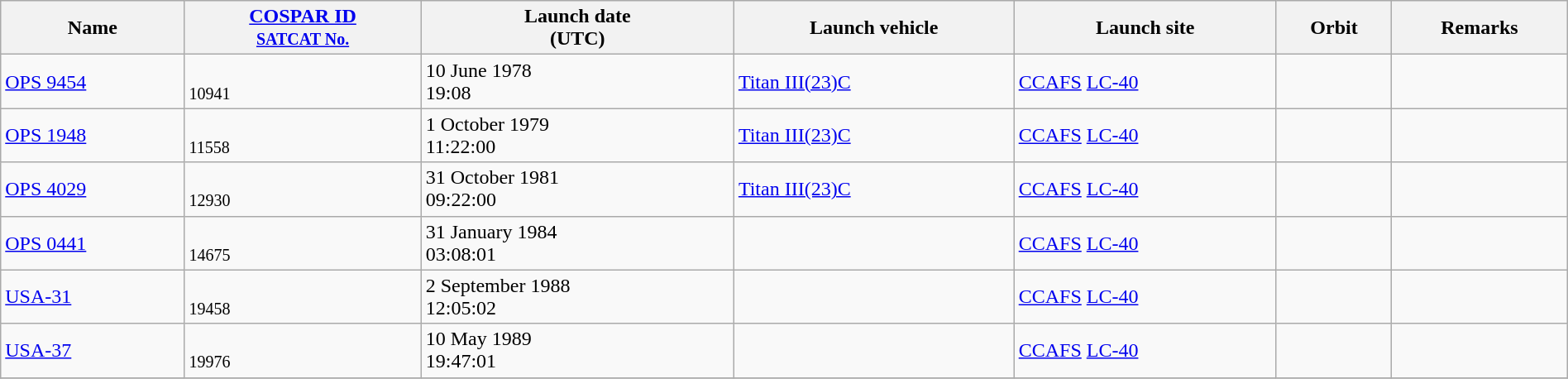<table class="wikitable" style="width:100%;">
<tr>
<th>Name</th>
<th><a href='#'>COSPAR ID</a><br><small><a href='#'>SATCAT No.</a></small></th>
<th>Launch date<br>(UTC)</th>
<th>Launch vehicle</th>
<th>Launch site</th>
<th>Orbit</th>
<th>Remarks</th>
</tr>
<tr>
<td><a href='#'>OPS 9454</a></td>
<td><br><small>10941</small></td>
<td>10 June 1978<br>19:08</td>
<td><a href='#'>Titan III(23)C</a></td>
<td><a href='#'>CCAFS</a> <a href='#'>LC-40</a></td>
<td></td>
<td></td>
</tr>
<tr>
<td><a href='#'>OPS 1948</a></td>
<td><br><small>11558</small></td>
<td>1 October 1979<br>11:22:00</td>
<td><a href='#'>Titan III(23)C</a></td>
<td><a href='#'>CCAFS</a> <a href='#'>LC-40</a></td>
<td></td>
<td></td>
</tr>
<tr>
<td><a href='#'>OPS 4029</a></td>
<td><br><small>12930</small></td>
<td>31 October 1981<br>09:22:00</td>
<td><a href='#'>Titan III(23)C</a></td>
<td><a href='#'>CCAFS</a> <a href='#'>LC-40</a></td>
<td></td>
<td></td>
</tr>
<tr>
<td><a href='#'>OPS 0441</a></td>
<td><br><small>14675</small></td>
<td>31 January 1984<br>03:08:01</td>
<td></td>
<td><a href='#'>CCAFS</a> <a href='#'>LC-40</a></td>
<td></td>
<td></td>
</tr>
<tr>
<td><a href='#'>USA-31</a></td>
<td><br><small>19458</small></td>
<td>2 September 1988<br>12:05:02</td>
<td></td>
<td><a href='#'>CCAFS</a> <a href='#'>LC-40</a></td>
<td></td>
<td></td>
</tr>
<tr>
<td><a href='#'>USA-37</a></td>
<td><br><small>19976</small></td>
<td>10 May 1989<br>19:47:01</td>
<td></td>
<td><a href='#'>CCAFS</a> <a href='#'>LC-40</a></td>
<td></td>
<td></td>
</tr>
<tr>
</tr>
</table>
